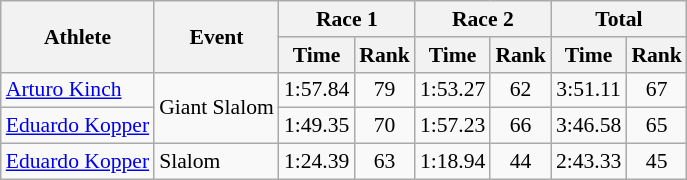<table class="wikitable" style="font-size:90%">
<tr>
<th rowspan="2">Athlete</th>
<th rowspan="2">Event</th>
<th colspan="2">Race 1</th>
<th colspan="2">Race 2</th>
<th colspan="2">Total</th>
</tr>
<tr>
<th>Time</th>
<th>Rank</th>
<th>Time</th>
<th>Rank</th>
<th>Time</th>
<th>Rank</th>
</tr>
<tr>
<td><a href='#'>Arturo Kinch</a></td>
<td rowspan="2">Giant Slalom</td>
<td align="center">1:57.84</td>
<td align="center">79</td>
<td align="center">1:53.27</td>
<td align="center">62</td>
<td align="center">3:51.11</td>
<td align="center">67</td>
</tr>
<tr>
<td><a href='#'>Eduardo Kopper</a></td>
<td align="center">1:49.35</td>
<td align="center">70</td>
<td align="center">1:57.23</td>
<td align="center">66</td>
<td align="center">3:46.58</td>
<td align="center">65</td>
</tr>
<tr>
<td><a href='#'>Eduardo Kopper</a></td>
<td>Slalom</td>
<td align="center">1:24.39</td>
<td align="center">63</td>
<td align="center">1:18.94</td>
<td align="center">44</td>
<td align="center">2:43.33</td>
<td align="center">45</td>
</tr>
</table>
